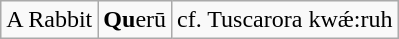<table class="wikitable">
<tr>
<td>A Rabbit</td>
<td><strong>Qu</strong>erū</td>
<td>cf. Tuscarora kwǽ:ruh</td>
</tr>
</table>
